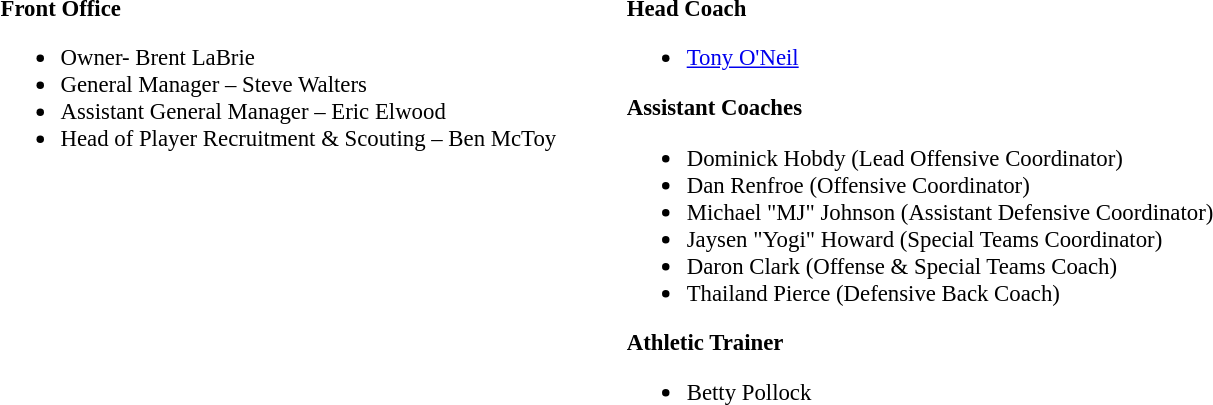<table class="toccolours" style="text-align: left;">
<tr>
<td colspan="7" style="text-align:right;"></td>
</tr>
<tr>
<td valign="top"></td>
<td style="font-size:95%; vertical-align:top;"><strong>Front Office</strong><br><ul><li>Owner- Brent LaBrie</li><li>General Manager – Steve Walters</li><li>Assistant General Manager – Eric Elwood</li><li>Head of Player Recruitment & Scouting – Ben McToy</li></ul></td>
<td width="35"> </td>
<td valign="top"></td>
<td style="font-size:95%; vertical-align:top;"><strong>Head Coach</strong><br><ul><li><a href='#'>Tony O'Neil</a></li></ul><strong>Assistant Coaches</strong><ul><li>Dominick Hobdy (Lead Offensive Coordinator)</li><li>Dan Renfroe (Offensive Coordinator)</li><li>Michael "MJ" Johnson (Assistant Defensive Coordinator)</li><li>Jaysen "Yogi" Howard (Special Teams Coordinator)</li><li>Daron Clark (Offense & Special Teams Coach)</li><li>Thailand Pierce (Defensive Back Coach)</li></ul><strong> Athletic Trainer</strong><ul><li>Betty Pollock</li></ul></td>
</tr>
</table>
